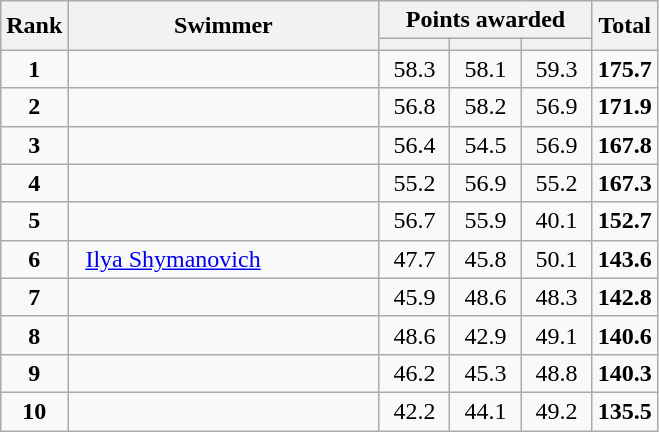<table class="wikitable" style="text-align:center;">
<tr>
<th rowspan=2>Rank</th>
<th rowspan=2 width=200>Swimmer</th>
<th colspan=3>Points awarded</th>
<th rowspan=2>Total</th>
</tr>
<tr>
<th width=40></th>
<th width=40></th>
<th width=40></th>
</tr>
<tr>
<td><strong>1</strong></td>
<td align=left></td>
<td>58.3</td>
<td>58.1</td>
<td>59.3</td>
<td><strong>175.7</strong></td>
</tr>
<tr>
<td><strong>2</strong></td>
<td align=left></td>
<td>56.8</td>
<td>58.2</td>
<td>56.9</td>
<td><strong>171.9</strong></td>
</tr>
<tr>
<td><strong>3</strong></td>
<td align=left></td>
<td>56.4</td>
<td>54.5</td>
<td>56.9</td>
<td><strong>167.8</strong></td>
</tr>
<tr>
<td><strong>4</strong></td>
<td align=left></td>
<td>55.2</td>
<td>56.9</td>
<td>55.2</td>
<td><strong>167.3</strong></td>
</tr>
<tr>
<td><strong>5</strong></td>
<td align=left></td>
<td>56.7</td>
<td>55.9</td>
<td>40.1</td>
<td><strong>152.7</strong></td>
</tr>
<tr>
<td><strong>6</strong></td>
<td align=left>  <a href='#'>Ilya Shymanovich</a> </td>
<td>47.7</td>
<td>45.8</td>
<td>50.1</td>
<td><strong>143.6</strong></td>
</tr>
<tr>
<td><strong>7</strong></td>
<td align=left></td>
<td>45.9</td>
<td>48.6</td>
<td>48.3</td>
<td><strong>142.8</strong></td>
</tr>
<tr>
<td><strong>8</strong></td>
<td align=left></td>
<td>48.6</td>
<td>42.9</td>
<td>49.1</td>
<td><strong>140.6</strong></td>
</tr>
<tr>
<td><strong>9</strong></td>
<td align=left></td>
<td>46.2</td>
<td>45.3</td>
<td>48.8</td>
<td><strong>140.3</strong></td>
</tr>
<tr>
<td><strong>10</strong></td>
<td align=left></td>
<td>42.2</td>
<td>44.1</td>
<td>49.2</td>
<td><strong>135.5</strong></td>
</tr>
</table>
